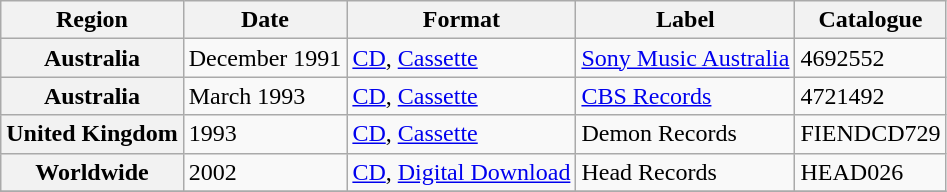<table class="wikitable plainrowheaders">
<tr>
<th scope="col">Region</th>
<th scope="col">Date</th>
<th scope="col">Format</th>
<th scope="col">Label</th>
<th scope="col">Catalogue</th>
</tr>
<tr>
<th scope="row">Australia</th>
<td>December 1991</td>
<td><a href='#'>CD</a>, <a href='#'>Cassette</a></td>
<td><a href='#'>Sony Music Australia</a></td>
<td>4692552</td>
</tr>
<tr>
<th scope="row">Australia</th>
<td>March 1993</td>
<td><a href='#'>CD</a>, <a href='#'>Cassette</a></td>
<td><a href='#'>CBS Records</a></td>
<td>4721492</td>
</tr>
<tr>
<th scope="row">United Kingdom</th>
<td>1993</td>
<td><a href='#'>CD</a>, <a href='#'>Cassette</a></td>
<td>Demon Records</td>
<td>FIENDCD729</td>
</tr>
<tr>
<th scope="row">Worldwide</th>
<td>2002</td>
<td><a href='#'>CD</a>, <a href='#'>Digital Download</a></td>
<td>Head Records</td>
<td>HEAD026</td>
</tr>
<tr>
</tr>
</table>
